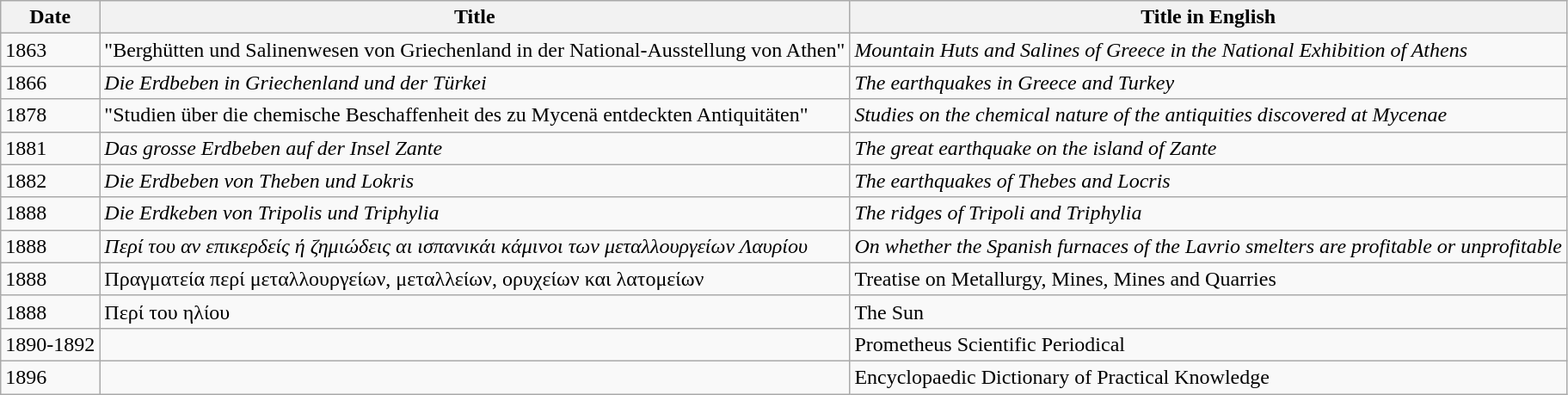<table class="wikitable">
<tr>
<th>Date</th>
<th>Title</th>
<th>Title in English</th>
</tr>
<tr>
<td>1863</td>
<td>"Berghütten und Salinenwesen von Griechenland in der National-Ausstellung von Athen"</td>
<td><em>Mountain Huts and Salines of Greece in the National Exhibition of Athens</em></td>
</tr>
<tr>
<td>1866</td>
<td><em>Die Erdbeben in Griechenland und der Türkei</em></td>
<td><em>The earthquakes in Greece and Turkey</em></td>
</tr>
<tr>
<td>1878</td>
<td>"Studien über die chemische Beschaffenheit des zu Mycenä entdeckten Antiquitäten"</td>
<td><em>Studies on the chemical nature of the antiquities discovered at Mycenae</em></td>
</tr>
<tr>
<td>1881</td>
<td><em>Das grosse Erdbeben auf der Insel Zante</em></td>
<td><em>The great earthquake on the island of Zante</em></td>
</tr>
<tr>
<td>1882</td>
<td><em>Die Erdbeben von Theben und Lokris</em></td>
<td><em>The earthquakes of Thebes and Locris</em></td>
</tr>
<tr>
<td>1888</td>
<td><em>Die Erdkeben von Tripolis und Triphylia</em></td>
<td><em>The ridges of Tripoli and Triphylia</em></td>
</tr>
<tr>
<td>1888</td>
<td><em>Περί του αν επικερδείς ή ζημιώδεις αι ισπανικάι κάμινοι των μεταλλουργείων Λαυρίου</em></td>
<td><em>On whether the Spanish furnaces of the Lavrio smelters are profitable or unprofitable<strong></td>
</tr>
<tr>
<td>1888</td>
<td></em>Πραγματεία περί μεταλλουργείων, μεταλλείων, ορυχείων και λατομείων<em></td>
<td></em>Treatise on Metallurgy, Mines, Mines and Quarries<em></td>
</tr>
<tr>
<td>1888</td>
<td></em>Περί του ηλίου<em></td>
<td></em>The Sun<em></td>
</tr>
<tr>
<td>1890-1892</td>
<td></td>
<td></em>Prometheus Scientific Periodical<em></td>
</tr>
<tr>
<td>1896</td>
<td></td>
<td></em>Encyclopaedic Dictionary of Practical Knowledge<em></td>
</tr>
</table>
